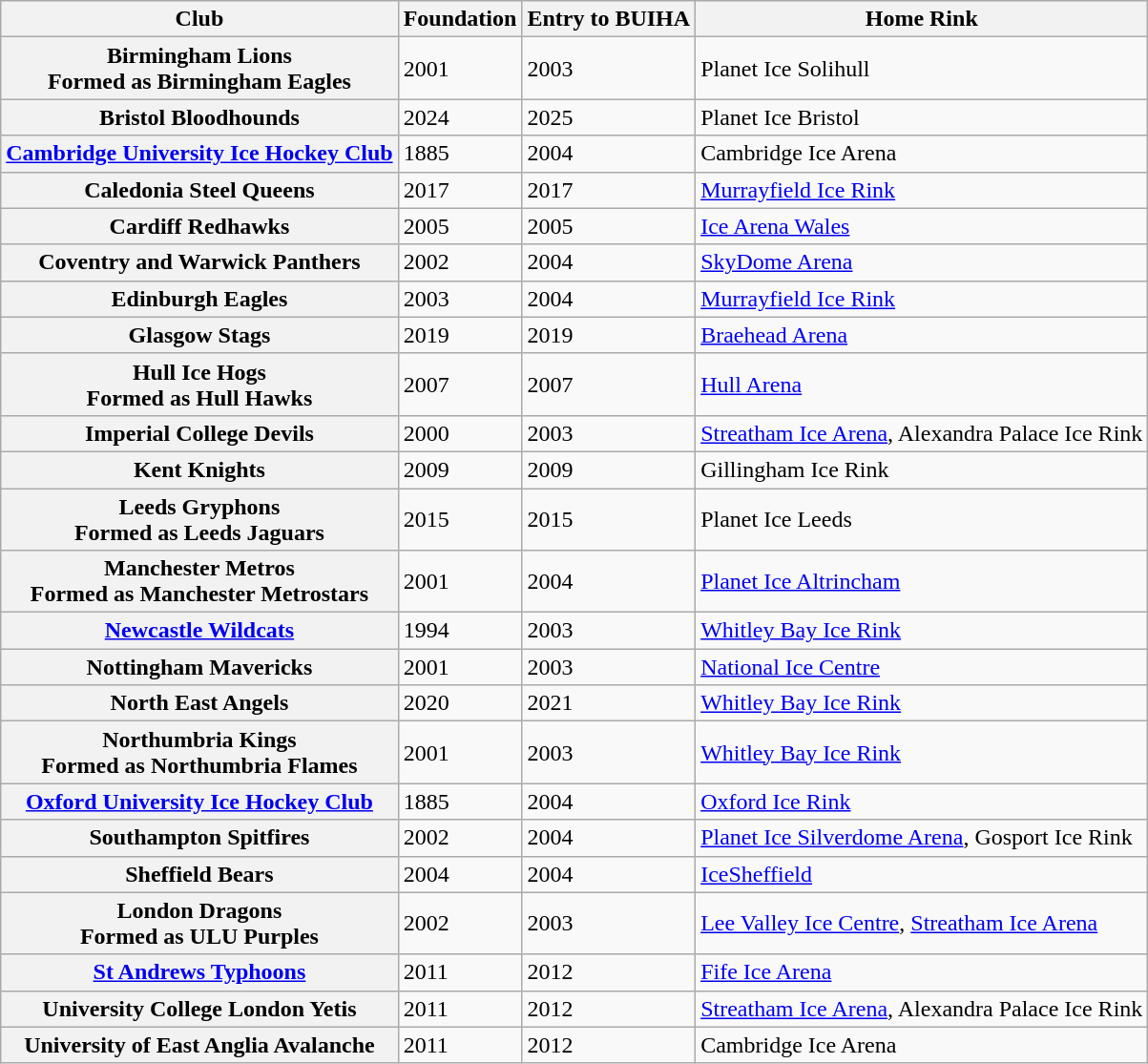<table class="wikitable sortable" border="1">
<tr>
<th class="unsortable">Club</th>
<th>Foundation</th>
<th>Entry to BUIHA</th>
<th class="unsortable">Home Rink</th>
</tr>
<tr>
<th>Birmingham Lions<br>Formed as Birmingham Eagles</th>
<td>2001</td>
<td>2003</td>
<td>Planet Ice Solihull</td>
</tr>
<tr>
<th>Bristol Bloodhounds</th>
<td>2024</td>
<td>2025</td>
<td>Planet Ice Bristol</td>
</tr>
<tr>
<th><a href='#'>Cambridge University Ice Hockey Club</a></th>
<td>1885</td>
<td>2004</td>
<td>Cambridge Ice Arena</td>
</tr>
<tr>
<th>Caledonia Steel Queens</th>
<td>2017</td>
<td>2017</td>
<td><a href='#'>Murrayfield Ice Rink</a></td>
</tr>
<tr>
<th>Cardiff Redhawks</th>
<td>2005</td>
<td>2005</td>
<td><a href='#'>Ice Arena Wales</a></td>
</tr>
<tr>
<th>Coventry and Warwick Panthers</th>
<td>2002</td>
<td>2004</td>
<td><a href='#'>SkyDome Arena</a></td>
</tr>
<tr>
<th>Edinburgh Eagles</th>
<td>2003</td>
<td>2004</td>
<td><a href='#'>Murrayfield Ice Rink</a></td>
</tr>
<tr>
<th>Glasgow Stags</th>
<td>2019</td>
<td>2019</td>
<td><a href='#'>Braehead Arena</a></td>
</tr>
<tr>
<th>Hull Ice Hogs<br>Formed as Hull Hawks</th>
<td>2007</td>
<td>2007</td>
<td><a href='#'>Hull Arena</a></td>
</tr>
<tr>
<th>Imperial College Devils</th>
<td>2000</td>
<td>2003</td>
<td><a href='#'>Streatham Ice Arena</a>, Alexandra Palace Ice Rink</td>
</tr>
<tr>
<th>Kent Knights</th>
<td>2009</td>
<td>2009</td>
<td>Gillingham Ice Rink</td>
</tr>
<tr>
<th>Leeds Gryphons<br>Formed as Leeds Jaguars</th>
<td>2015</td>
<td>2015</td>
<td>Planet Ice Leeds</td>
</tr>
<tr>
<th>Manchester Metros<br>Formed as Manchester Metrostars</th>
<td>2001</td>
<td>2004</td>
<td><a href='#'>Planet Ice Altrincham</a></td>
</tr>
<tr>
<th><a href='#'>Newcastle Wildcats</a></th>
<td>1994</td>
<td>2003</td>
<td><a href='#'>Whitley Bay Ice Rink</a></td>
</tr>
<tr>
<th>Nottingham Mavericks</th>
<td>2001</td>
<td>2003</td>
<td><a href='#'>National Ice Centre</a></td>
</tr>
<tr>
<th>North East Angels</th>
<td>2020</td>
<td>2021</td>
<td><a href='#'>Whitley Bay Ice Rink</a></td>
</tr>
<tr>
<th>Northumbria Kings<br>Formed as Northumbria Flames</th>
<td>2001</td>
<td>2003</td>
<td><a href='#'>Whitley Bay Ice Rink</a></td>
</tr>
<tr>
<th><a href='#'>Oxford University Ice Hockey Club</a></th>
<td>1885</td>
<td>2004</td>
<td><a href='#'>Oxford Ice Rink</a></td>
</tr>
<tr>
<th>Southampton Spitfires</th>
<td>2002</td>
<td>2004</td>
<td><a href='#'>Planet Ice Silverdome Arena</a>, Gosport Ice Rink</td>
</tr>
<tr>
<th>Sheffield Bears</th>
<td>2004</td>
<td>2004</td>
<td><a href='#'>IceSheffield</a></td>
</tr>
<tr>
<th>London Dragons<br>Formed as ULU Purples</th>
<td>2002</td>
<td>2003</td>
<td><a href='#'>Lee Valley Ice Centre</a>, <a href='#'>Streatham Ice Arena</a></td>
</tr>
<tr>
<th><a href='#'>St Andrews Typhoons</a></th>
<td>2011</td>
<td>2012</td>
<td><a href='#'>Fife Ice Arena</a></td>
</tr>
<tr>
<th>University College London Yetis</th>
<td>2011</td>
<td>2012</td>
<td><a href='#'>Streatham Ice Arena</a>, Alexandra Palace Ice Rink</td>
</tr>
<tr>
<th>University of East Anglia Avalanche</th>
<td>2011</td>
<td>2012</td>
<td>Cambridge Ice Arena</td>
</tr>
</table>
